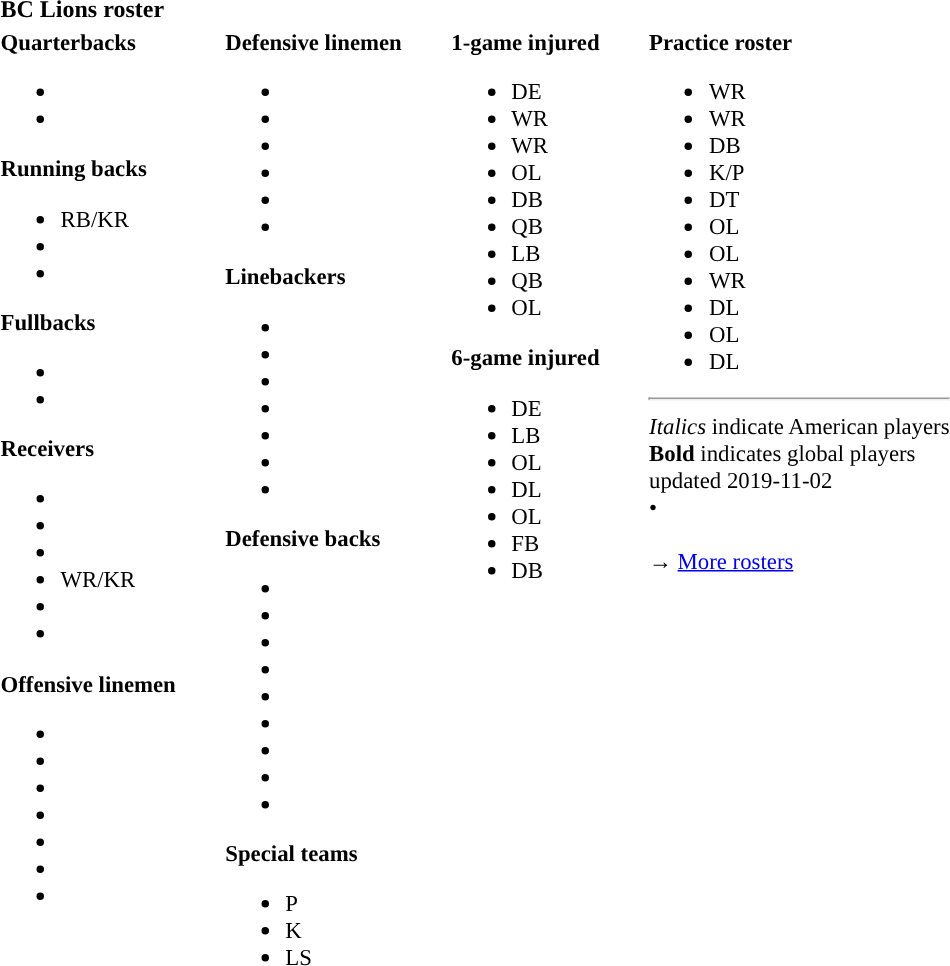<table class="toccolours" style="text-align: left;">
<tr>
<th colspan="7">BC Lions roster</th>
</tr>
<tr>
<td style="font-size: 95%;vertical-align:top;"><strong>Quarterbacks</strong><br><ul><li></li><li></li></ul><strong>Running backs</strong><ul><li> RB/KR</li><li></li><li></li></ul><strong>Fullbacks</strong><ul><li></li><li></li></ul><strong>Receivers</strong><ul><li></li><li></li><li></li><li> WR/KR</li><li></li><li></li></ul><strong>Offensive linemen</strong><ul><li></li><li></li><li></li><li></li><li></li><li></li><li></li></ul></td>
<td style="width: 25px;"></td>
<td style="font-size: 95%;vertical-align:top;"><strong>Defensive linemen</strong><br><ul><li></li><li></li><li></li><li></li><li></li><li></li></ul><strong>Linebackers</strong><ul><li></li><li></li><li></li><li></li><li></li><li></li><li></li></ul><strong>Defensive backs</strong><ul><li></li><li></li><li></li><li></li><li></li><li></li><li></li><li></li><li></li></ul><strong>Special teams</strong><ul><li> P</li><li> K</li><li> LS</li></ul></td>
<td style="width: 25px;"></td>
<td style="font-size: 95%;vertical-align:top;"><strong>1-game injured</strong><br><ul><li> DE</li><li> WR</li><li> WR</li><li> OL</li><li> DB</li><li> QB</li><li> LB</li><li> QB</li><li> OL</li></ul><strong>6-game injured</strong><ul><li> DE</li><li> LB</li><li> OL</li><li> DL</li><li> OL</li><li> FB</li><li> DB</li></ul></td>
<td style="width: 25px;"></td>
<td style="font-size: 95%;vertical-align:top;"><strong>Practice roster</strong><br><ul><li> WR</li><li> WR</li><li> DB</li><li> K/P</li><li> DT</li><li> OL</li><li> OL</li><li> WR</li><li> DL</li><li> OL</li><li> DL</li></ul><hr>
<em>Italics</em> indicate American players<br>
<strong>Bold</strong> indicates global players<br>
<span></span> updated 2019-11-02<br>
<span></span> • <span></span><br>
<br>→ <a href='#'>More rosters</a></td>
</tr>
<tr>
</tr>
</table>
